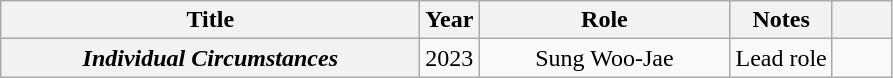<table class="wikitable sortable plainrowheaders" style="text-align:center;" border="1">
<tr>
<th scope="col" style="width: 17em;">Title</th>
<th scope="col" style="width: 2em;">Year</th>
<th scope="col" style="width: 10em;">Role</th>
<th scope="col">Notes</th>
<th scope="col" class="unsortable" style="width: 2em;"></th>
</tr>
<tr>
<th scope="row"><em>Individual Circumstances</em></th>
<td>2023</td>
<td>Sung Woo-Jae</td>
<td>Lead role</td>
<td></td>
</tr>
</table>
